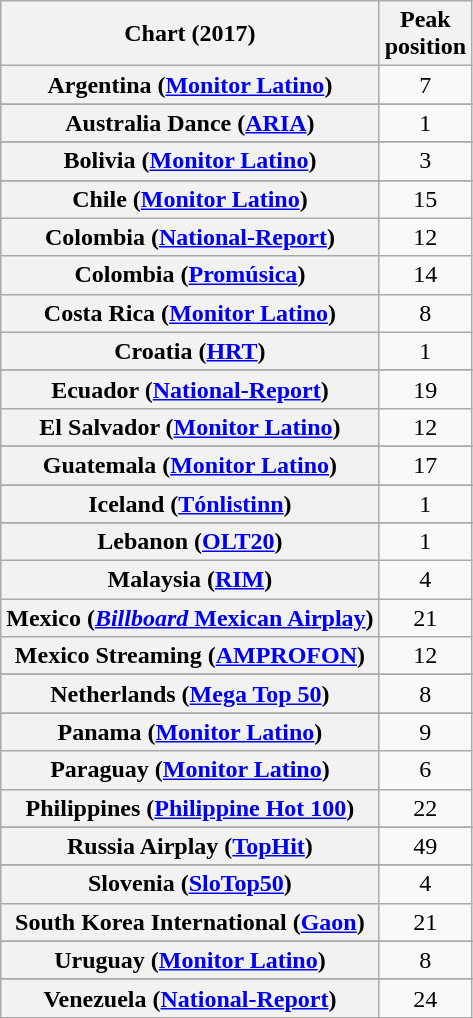<table class="wikitable sortable plainrowheaders" style="text-align:center">
<tr>
<th scope="col">Chart (2017)</th>
<th scope="col">Peak<br> position</th>
</tr>
<tr>
<th scope="row">Argentina (<a href='#'>Monitor Latino</a>)</th>
<td>7</td>
</tr>
<tr>
</tr>
<tr>
<th scope="row">Australia Dance (<a href='#'>ARIA</a>)</th>
<td>1</td>
</tr>
<tr>
</tr>
<tr>
</tr>
<tr>
</tr>
<tr>
<th scope="row">Bolivia (<a href='#'>Monitor Latino</a>)</th>
<td>3</td>
</tr>
<tr>
</tr>
<tr>
</tr>
<tr>
</tr>
<tr>
</tr>
<tr>
</tr>
<tr>
<th scope="row">Chile (<a href='#'>Monitor Latino</a>)</th>
<td>15</td>
</tr>
<tr>
<th scope="row">Colombia (<a href='#'>National-Report</a>)</th>
<td>12</td>
</tr>
<tr>
<th scope="row">Colombia (<a href='#'>Promúsica</a>)</th>
<td>14</td>
</tr>
<tr>
<th scope="row">Costa Rica (<a href='#'>Monitor Latino</a>)</th>
<td>8</td>
</tr>
<tr>
<th scope="row">Croatia (<a href='#'>HRT</a>)</th>
<td>1</td>
</tr>
<tr>
</tr>
<tr>
</tr>
<tr>
</tr>
<tr>
<th scope="row">Ecuador (<a href='#'>National-Report</a>)</th>
<td>19</td>
</tr>
<tr>
<th scope="row">El Salvador (<a href='#'>Monitor Latino</a>)</th>
<td>12</td>
</tr>
<tr>
</tr>
<tr>
</tr>
<tr>
</tr>
<tr>
<th scope="row">Guatemala (<a href='#'>Monitor Latino</a>)</th>
<td>17</td>
</tr>
<tr>
</tr>
<tr>
</tr>
<tr>
</tr>
<tr>
</tr>
<tr>
<th scope="row">Iceland (<a href='#'>Tónlistinn</a>)</th>
<td>1</td>
</tr>
<tr>
</tr>
<tr>
</tr>
<tr>
</tr>
<tr>
</tr>
<tr>
<th scope="row">Lebanon (<a href='#'>OLT20</a>)</th>
<td>1</td>
</tr>
<tr>
<th scope="row">Malaysia (<a href='#'>RIM</a>)</th>
<td>4</td>
</tr>
<tr>
<th scope="row">Mexico (<a href='#'><em>Billboard</em> Mexican Airplay</a>)</th>
<td>21</td>
</tr>
<tr>
<th scope="row">Mexico Streaming (<a href='#'>AMPROFON</a>)</th>
<td>12</td>
</tr>
<tr>
</tr>
<tr>
<th scope="row">Netherlands (<a href='#'>Mega Top 50</a>)</th>
<td>8</td>
</tr>
<tr>
</tr>
<tr>
</tr>
<tr>
</tr>
<tr>
<th scope="row">Panama (<a href='#'>Monitor Latino</a>)</th>
<td>9</td>
</tr>
<tr>
<th scope="row">Paraguay (<a href='#'>Monitor Latino</a>)</th>
<td>6</td>
</tr>
<tr>
<th scope="row">Philippines (<a href='#'>Philippine Hot 100</a>)</th>
<td>22</td>
</tr>
<tr>
</tr>
<tr>
</tr>
<tr>
</tr>
<tr>
<th scope="row">Russia Airplay (<a href='#'>TopHit</a>)</th>
<td>49</td>
</tr>
<tr>
</tr>
<tr>
</tr>
<tr>
</tr>
<tr>
<th scope="row">Slovenia (<a href='#'>SloTop50</a>)</th>
<td>4</td>
</tr>
<tr>
<th scope="row">South Korea International (<a href='#'>Gaon</a>)</th>
<td>21</td>
</tr>
<tr>
</tr>
<tr>
</tr>
<tr>
</tr>
<tr>
</tr>
<tr>
</tr>
<tr>
<th scope="row">Uruguay (<a href='#'>Monitor Latino</a>)</th>
<td>8</td>
</tr>
<tr>
</tr>
<tr>
</tr>
<tr>
</tr>
<tr>
</tr>
<tr>
</tr>
<tr>
</tr>
<tr>
</tr>
<tr>
<th scope="row">Venezuela (<a href='#'>National-Report</a>)</th>
<td>24</td>
</tr>
</table>
